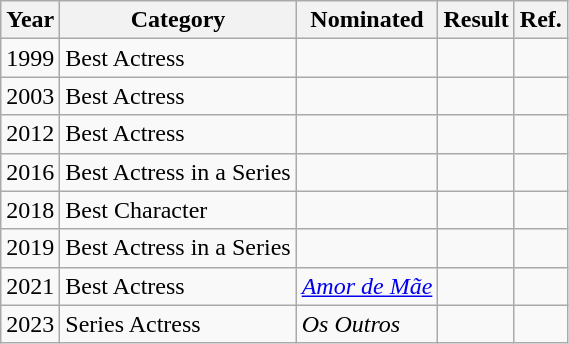<table class="wikitable">
<tr>
<th>Year</th>
<th>Category</th>
<th>Nominated</th>
<th>Result</th>
<th>Ref.</th>
</tr>
<tr>
<td>1999</td>
<td>Best Actress</td>
<td></td>
<td></td>
<td></td>
</tr>
<tr>
<td>2003</td>
<td>Best Actress</td>
<td></td>
<td></td>
<td></td>
</tr>
<tr>
<td>2012</td>
<td>Best Actress</td>
<td></td>
<td></td>
<td></td>
</tr>
<tr>
<td>2016</td>
<td>Best Actress in a Series</td>
<td></td>
<td></td>
<td></td>
</tr>
<tr>
<td>2018</td>
<td>Best Character</td>
<td></td>
<td></td>
<td></td>
</tr>
<tr>
<td>2019</td>
<td>Best Actress in a Series</td>
<td></td>
<td></td>
<td></td>
</tr>
<tr>
<td>2021</td>
<td>Best Actress</td>
<td><em><a href='#'>Amor de Mãe</a></em></td>
<td></td>
<td></td>
</tr>
<tr>
<td>2023</td>
<td>Series Actress</td>
<td><em>Os Outros</em></td>
<td></td>
<td></td>
</tr>
</table>
